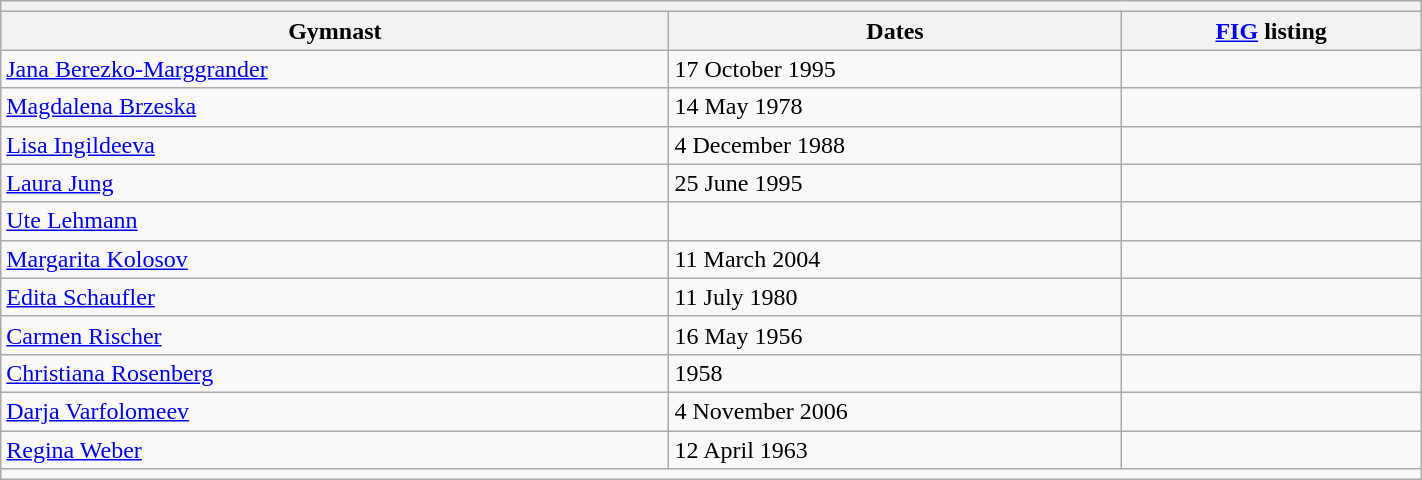<table class="wikitable mw-collapsible mw-collapsed" width="75%">
<tr>
<th colspan="3"></th>
</tr>
<tr>
<th>Gymnast</th>
<th>Dates</th>
<th><a href='#'>FIG</a> listing</th>
</tr>
<tr>
<td><a href='#'>Jana Berezko-Marggrander</a></td>
<td>17 October 1995</td>
<td></td>
</tr>
<tr>
<td><a href='#'>Magdalena Brzeska</a></td>
<td>14 May 1978</td>
<td></td>
</tr>
<tr>
<td><a href='#'>Lisa Ingildeeva</a></td>
<td>4 December 1988</td>
<td></td>
</tr>
<tr>
<td><a href='#'>Laura Jung</a></td>
<td>25 June 1995</td>
<td></td>
</tr>
<tr>
<td><a href='#'>Ute Lehmann</a></td>
<td></td>
<td></td>
</tr>
<tr>
<td><a href='#'>Margarita Kolosov</a></td>
<td>11 March 2004</td>
<td></td>
</tr>
<tr>
<td><a href='#'>Edita Schaufler</a></td>
<td>11 July 1980</td>
<td></td>
</tr>
<tr>
<td><a href='#'>Carmen Rischer</a></td>
<td>16 May 1956</td>
<td></td>
</tr>
<tr>
<td><a href='#'>Christiana Rosenberg</a></td>
<td>1958</td>
<td></td>
</tr>
<tr>
<td><a href='#'>Darja Varfolomeev</a></td>
<td>4 November 2006</td>
<td></td>
</tr>
<tr>
<td><a href='#'>Regina Weber</a></td>
<td>12 April 1963</td>
<td></td>
</tr>
<tr>
<td colspan="3"></td>
</tr>
</table>
